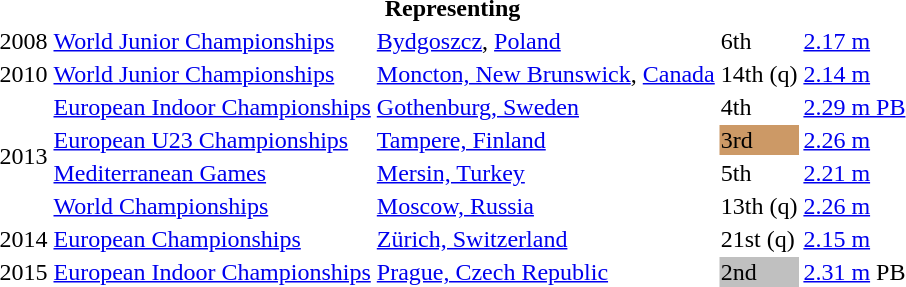<table>
<tr>
<th colspan="5">Representing </th>
</tr>
<tr>
<td>2008</td>
<td><a href='#'>World Junior Championships</a></td>
<td><a href='#'>Bydgoszcz</a>, <a href='#'>Poland</a></td>
<td>6th</td>
<td><a href='#'>2.17 m</a></td>
</tr>
<tr>
<td>2010</td>
<td><a href='#'>World Junior Championships</a></td>
<td><a href='#'>Moncton, New Brunswick</a>, <a href='#'>Canada</a></td>
<td>14th (q)</td>
<td><a href='#'>2.14 m</a></td>
</tr>
<tr>
<td rowspan=4>2013</td>
<td><a href='#'>European Indoor Championships</a></td>
<td><a href='#'>Gothenburg, Sweden</a></td>
<td>4th</td>
<td><a href='#'>2.29 m PB</a></td>
</tr>
<tr>
<td><a href='#'>European U23 Championships</a></td>
<td><a href='#'>Tampere, Finland</a></td>
<td bgcolor="cc9966">3rd</td>
<td><a href='#'>2.26 m</a></td>
</tr>
<tr>
<td><a href='#'>Mediterranean Games</a></td>
<td><a href='#'>Mersin, Turkey</a></td>
<td>5th</td>
<td><a href='#'>2.21 m</a></td>
</tr>
<tr>
<td><a href='#'>World Championships</a></td>
<td><a href='#'>Moscow, Russia</a></td>
<td>13th (q)</td>
<td><a href='#'>2.26 m</a></td>
</tr>
<tr>
<td>2014</td>
<td><a href='#'>European Championships</a></td>
<td><a href='#'>Zürich, Switzerland</a></td>
<td>21st (q)</td>
<td><a href='#'>2.15 m</a></td>
</tr>
<tr>
<td>2015</td>
<td><a href='#'>European Indoor Championships</a></td>
<td><a href='#'>Prague, Czech Republic</a></td>
<td bgcolor="silver">2nd</td>
<td><a href='#'>2.31 m</a> PB</td>
</tr>
<tr>
</tr>
</table>
